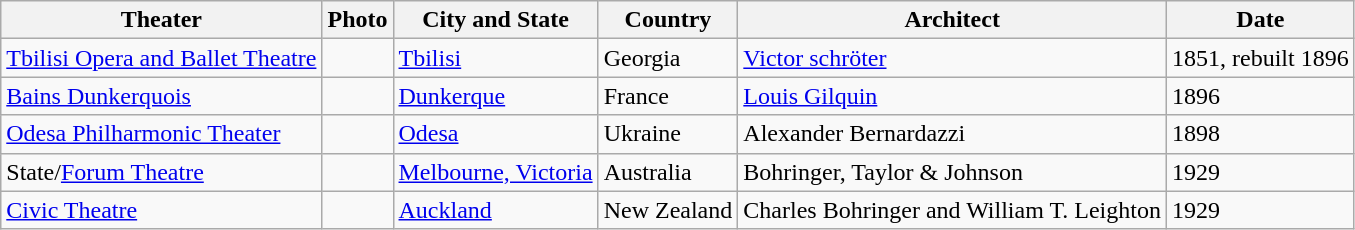<table class="wikitable">
<tr>
<th>Theater</th>
<th>Photo</th>
<th>City and State</th>
<th>Country</th>
<th>Architect</th>
<th>Date</th>
</tr>
<tr>
<td><a href='#'>Tbilisi Opera and Ballet Theatre</a></td>
<td></td>
<td><a href='#'>Tbilisi</a></td>
<td>Georgia</td>
<td><a href='#'>Victor schröter</a></td>
<td>1851, rebuilt 1896</td>
</tr>
<tr>
<td><a href='#'>Bains Dunkerquois</a></td>
<td></td>
<td><a href='#'>Dunkerque</a></td>
<td>France</td>
<td><a href='#'>Louis Gilquin</a></td>
<td>1896</td>
</tr>
<tr>
<td><a href='#'>Odesa Philharmonic Theater</a></td>
<td></td>
<td><a href='#'>Odesa</a></td>
<td>Ukraine</td>
<td>Alexander Bernardazzi</td>
<td>1898</td>
</tr>
<tr>
<td>State/<a href='#'>Forum Theatre</a></td>
<td></td>
<td><a href='#'>Melbourne, Victoria</a></td>
<td>Australia</td>
<td>Bohringer, Taylor & Johnson</td>
<td>1929</td>
</tr>
<tr>
<td><a href='#'>Civic Theatre</a></td>
<td></td>
<td><a href='#'>Auckland</a></td>
<td>New Zealand</td>
<td>Charles Bohringer and William T. Leighton</td>
<td>1929</td>
</tr>
</table>
